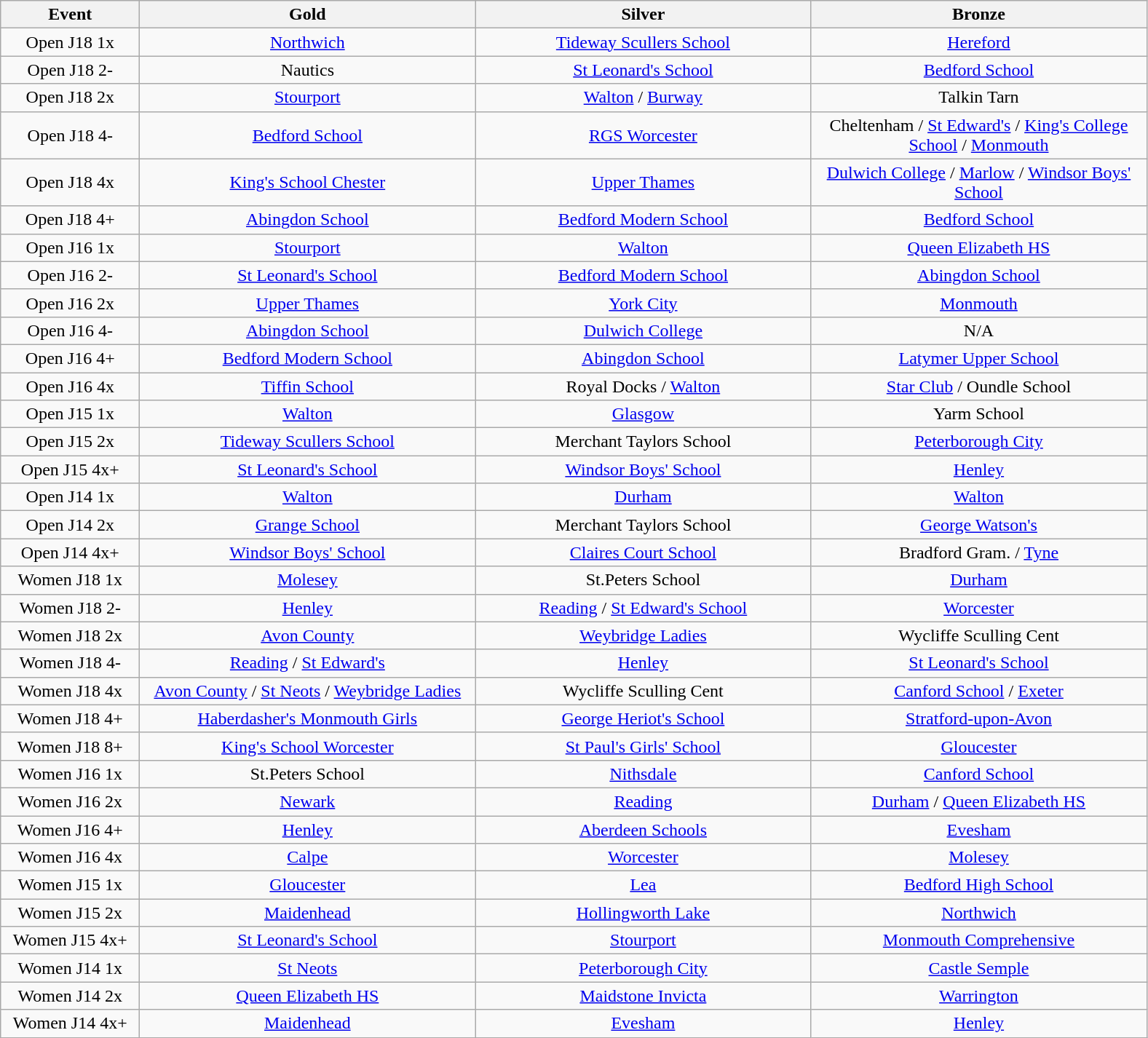<table class="wikitable" style="text-align:center">
<tr>
<th width=120>Event</th>
<th width=300>Gold</th>
<th width=300>Silver</th>
<th width=300>Bronze</th>
</tr>
<tr>
<td>Open J18 1x</td>
<td><a href='#'>Northwich</a></td>
<td><a href='#'>Tideway Scullers School</a></td>
<td><a href='#'>Hereford</a></td>
</tr>
<tr>
<td>Open J18 2-</td>
<td>Nautics</td>
<td><a href='#'>St Leonard's School</a></td>
<td><a href='#'>Bedford School</a></td>
</tr>
<tr>
<td>Open J18 2x</td>
<td><a href='#'>Stourport</a></td>
<td><a href='#'>Walton</a> / <a href='#'>Burway</a></td>
<td>Talkin Tarn</td>
</tr>
<tr>
<td>Open J18 4-</td>
<td><a href='#'>Bedford School</a></td>
<td><a href='#'>RGS Worcester</a></td>
<td>Cheltenham / <a href='#'>St Edward's</a> / <a href='#'>King's College School</a> / <a href='#'>Monmouth</a></td>
</tr>
<tr>
<td>Open J18 4x</td>
<td><a href='#'>King's School Chester</a></td>
<td><a href='#'>Upper Thames</a></td>
<td><a href='#'>Dulwich College</a> / <a href='#'>Marlow</a> / <a href='#'>Windsor Boys' School</a></td>
</tr>
<tr>
<td>Open J18 4+</td>
<td><a href='#'>Abingdon School</a></td>
<td><a href='#'>Bedford Modern School</a></td>
<td><a href='#'>Bedford School</a></td>
</tr>
<tr>
<td>Open J16 1x</td>
<td><a href='#'>Stourport</a></td>
<td><a href='#'>Walton</a></td>
<td><a href='#'>Queen Elizabeth HS</a></td>
</tr>
<tr>
<td>Open J16 2-</td>
<td><a href='#'>St Leonard's School</a></td>
<td><a href='#'>Bedford Modern School</a></td>
<td><a href='#'>Abingdon School</a></td>
</tr>
<tr>
<td>Open J16 2x</td>
<td><a href='#'>Upper Thames</a></td>
<td><a href='#'>York City</a></td>
<td><a href='#'>Monmouth</a></td>
</tr>
<tr>
<td>Open J16 4-</td>
<td><a href='#'>Abingdon School</a></td>
<td><a href='#'>Dulwich College</a></td>
<td>N/A</td>
</tr>
<tr>
<td>Open J16 4+</td>
<td><a href='#'>Bedford Modern School</a></td>
<td><a href='#'>Abingdon School</a></td>
<td><a href='#'>Latymer Upper School</a></td>
</tr>
<tr>
<td>Open J16 4x</td>
<td><a href='#'>Tiffin School</a></td>
<td>Royal Docks / <a href='#'>Walton</a></td>
<td><a href='#'>Star Club</a> / Oundle School</td>
</tr>
<tr>
<td>Open J15 1x</td>
<td><a href='#'>Walton</a></td>
<td><a href='#'>Glasgow</a></td>
<td>Yarm School</td>
</tr>
<tr>
<td>Open J15 2x</td>
<td><a href='#'>Tideway Scullers School</a></td>
<td>Merchant Taylors School</td>
<td><a href='#'>Peterborough City</a></td>
</tr>
<tr>
<td>Open J15 4x+</td>
<td><a href='#'>St Leonard's School</a></td>
<td><a href='#'>Windsor Boys' School</a></td>
<td><a href='#'>Henley</a></td>
</tr>
<tr>
<td>Open J14 1x</td>
<td><a href='#'>Walton</a></td>
<td><a href='#'>Durham</a></td>
<td><a href='#'>Walton</a></td>
</tr>
<tr>
<td>Open J14 2x</td>
<td><a href='#'>Grange School</a></td>
<td>Merchant Taylors School</td>
<td><a href='#'>George Watson's</a></td>
</tr>
<tr>
<td>Open J14 4x+</td>
<td><a href='#'>Windsor Boys' School</a></td>
<td><a href='#'>Claires Court School</a></td>
<td>Bradford Gram. / <a href='#'>Tyne</a></td>
</tr>
<tr>
<td>Women J18 1x</td>
<td><a href='#'>Molesey</a></td>
<td>St.Peters School</td>
<td><a href='#'>Durham</a></td>
</tr>
<tr>
<td>Women J18 2-</td>
<td><a href='#'>Henley</a></td>
<td><a href='#'>Reading</a> / <a href='#'>St Edward's School</a></td>
<td><a href='#'>Worcester</a></td>
</tr>
<tr>
<td>Women J18 2x</td>
<td><a href='#'>Avon County</a></td>
<td><a href='#'>Weybridge Ladies</a></td>
<td>Wycliffe Sculling Cent</td>
</tr>
<tr>
<td>Women J18 4-</td>
<td><a href='#'>Reading</a> / <a href='#'>St Edward's</a></td>
<td><a href='#'>Henley</a></td>
<td><a href='#'>St Leonard's School</a></td>
</tr>
<tr>
<td>Women J18 4x</td>
<td><a href='#'>Avon County</a> / <a href='#'>St Neots</a> / <a href='#'>Weybridge Ladies</a></td>
<td>Wycliffe Sculling Cent</td>
<td><a href='#'>Canford School</a> / <a href='#'>Exeter</a></td>
</tr>
<tr>
<td>Women J18 4+</td>
<td><a href='#'>Haberdasher's Monmouth Girls</a></td>
<td><a href='#'>George Heriot's School</a></td>
<td><a href='#'>Stratford-upon-Avon</a></td>
</tr>
<tr>
<td>Women J18 8+</td>
<td><a href='#'>King's School Worcester</a></td>
<td><a href='#'>St Paul's Girls' School</a></td>
<td><a href='#'>Gloucester</a></td>
</tr>
<tr>
<td>Women J16 1x</td>
<td>St.Peters School</td>
<td><a href='#'>Nithsdale</a></td>
<td><a href='#'>Canford School</a></td>
</tr>
<tr>
<td>Women J16 2x</td>
<td><a href='#'>Newark</a></td>
<td><a href='#'>Reading</a></td>
<td><a href='#'>Durham</a> / <a href='#'>Queen Elizabeth HS</a></td>
</tr>
<tr>
<td>Women J16 4+</td>
<td><a href='#'>Henley</a></td>
<td><a href='#'>Aberdeen Schools</a></td>
<td><a href='#'>Evesham</a></td>
</tr>
<tr>
<td>Women J16 4x</td>
<td><a href='#'>Calpe</a></td>
<td><a href='#'>Worcester</a></td>
<td><a href='#'>Molesey</a></td>
</tr>
<tr>
<td>Women J15 1x</td>
<td><a href='#'>Gloucester</a></td>
<td><a href='#'>Lea</a></td>
<td><a href='#'>Bedford High School</a></td>
</tr>
<tr>
<td>Women J15 2x</td>
<td><a href='#'>Maidenhead</a></td>
<td><a href='#'>Hollingworth Lake</a></td>
<td><a href='#'>Northwich</a></td>
</tr>
<tr>
<td>Women J15 4x+</td>
<td><a href='#'>St Leonard's School</a></td>
<td><a href='#'>Stourport</a></td>
<td><a href='#'>Monmouth Comprehensive</a></td>
</tr>
<tr>
<td>Women J14 1x</td>
<td><a href='#'>St Neots</a></td>
<td><a href='#'>Peterborough City</a></td>
<td><a href='#'>Castle Semple</a></td>
</tr>
<tr>
<td>Women J14 2x</td>
<td><a href='#'>Queen Elizabeth HS</a></td>
<td><a href='#'>Maidstone Invicta</a></td>
<td><a href='#'>Warrington</a></td>
</tr>
<tr>
<td>Women J14 4x+</td>
<td><a href='#'>Maidenhead</a></td>
<td><a href='#'>Evesham</a></td>
<td><a href='#'>Henley</a></td>
</tr>
</table>
